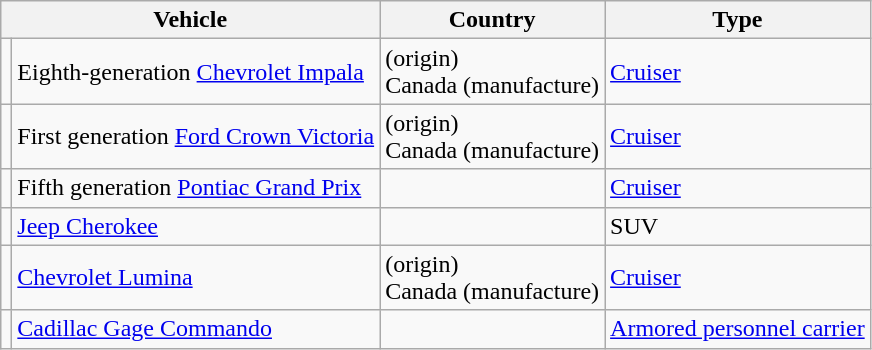<table | class="wikitable" style="font-size:100%;">
<tr>
<th Colspan="2">Vehicle</th>
<th>Country</th>
<th>Type</th>
</tr>
<tr>
<td></td>
<td>Eighth-generation <a href='#'>Chevrolet Impala</a></td>
<td> (origin)<br> Canada (manufacture)</td>
<td><a href='#'>Cruiser</a></td>
</tr>
<tr>
<td></td>
<td>First generation <a href='#'>Ford Crown Victoria</a></td>
<td> (origin)<br> Canada (manufacture)</td>
<td><a href='#'>Cruiser</a></td>
</tr>
<tr>
<td></td>
<td>Fifth generation <a href='#'>Pontiac Grand Prix</a></td>
<td></td>
<td><a href='#'>Cruiser</a></td>
</tr>
<tr>
<td></td>
<td><a href='#'>Jeep Cherokee</a></td>
<td></td>
<td>SUV</td>
</tr>
<tr>
<td></td>
<td><a href='#'>Chevrolet Lumina</a></td>
<td> (origin)<br> Canada (manufacture)</td>
<td><a href='#'>Cruiser</a></td>
</tr>
<tr>
<td></td>
<td><a href='#'>Cadillac Gage Commando</a></td>
<td></td>
<td><a href='#'>Armored personnel carrier</a></td>
</tr>
</table>
